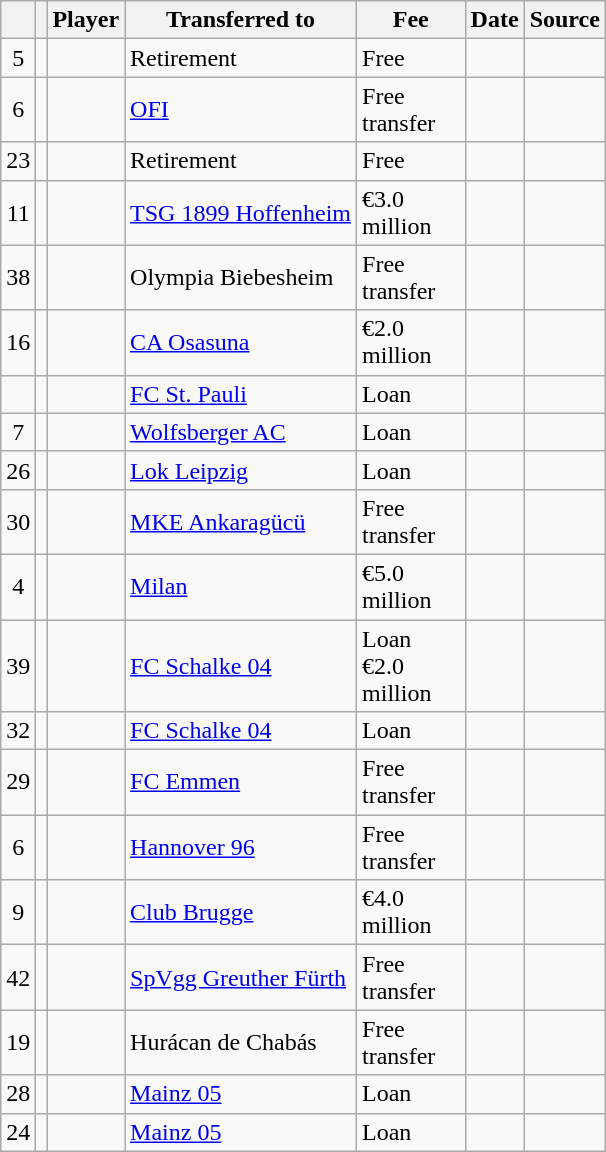<table class="wikitable plainrowheaders sortable">
<tr>
<th></th>
<th></th>
<th scope=col>Player</th>
<th>Transferred to</th>
<th !scope=col; style="width: 65px;">Fee</th>
<th scope=col>Date</th>
<th scope=col>Source</th>
</tr>
<tr>
<td align=center>5</td>
<td align=center></td>
<td></td>
<td>Retirement</td>
<td>Free</td>
<td></td>
<td></td>
</tr>
<tr>
<td align=center>6</td>
<td align=center></td>
<td></td>
<td> <a href='#'>OFI</a></td>
<td>Free transfer</td>
<td></td>
<td></td>
</tr>
<tr>
<td align=center>23</td>
<td align=center></td>
<td></td>
<td>Retirement</td>
<td>Free</td>
<td></td>
<td></td>
</tr>
<tr>
<td align=center>11</td>
<td align=center></td>
<td></td>
<td> <a href='#'>TSG 1899 Hoffenheim</a></td>
<td>€3.0 million</td>
<td></td>
<td></td>
</tr>
<tr>
<td align=center>38</td>
<td align=center></td>
<td></td>
<td> Olympia Biebesheim</td>
<td>Free transfer</td>
<td></td>
<td></td>
</tr>
<tr>
<td align=center>16</td>
<td align=center></td>
<td></td>
<td> <a href='#'>CA Osasuna</a></td>
<td>€2.0 million</td>
<td></td>
<td></td>
</tr>
<tr>
<td align=center></td>
<td align=center></td>
<td></td>
<td> <a href='#'>FC St. Pauli</a></td>
<td>Loan</td>
<td></td>
<td></td>
</tr>
<tr>
<td align=center>7</td>
<td align=center></td>
<td></td>
<td> <a href='#'>Wolfsberger AC</a></td>
<td>Loan</td>
<td></td>
<td></td>
</tr>
<tr>
<td align=center>26</td>
<td align=center></td>
<td></td>
<td> <a href='#'>Lok Leipzig</a></td>
<td>Loan</td>
<td></td>
<td></td>
</tr>
<tr>
<td align=center>30</td>
<td align=center></td>
<td></td>
<td> <a href='#'>MKE Ankaragücü</a></td>
<td>Free transfer</td>
<td></td>
<td></td>
</tr>
<tr>
<td align=center>4</td>
<td align=center></td>
<td></td>
<td> <a href='#'>Milan</a></td>
<td>€5.0 million</td>
<td></td>
<td></td>
</tr>
<tr>
<td align=center>39</td>
<td align=center></td>
<td></td>
<td> <a href='#'>FC Schalke 04</a></td>
<td>Loan<br>€2.0 million</td>
<td></td>
<td></td>
</tr>
<tr>
<td align=center>32</td>
<td align=center></td>
<td></td>
<td> <a href='#'>FC Schalke 04</a></td>
<td>Loan</td>
<td></td>
<td></td>
</tr>
<tr>
<td align=center>29</td>
<td align=center></td>
<td></td>
<td> <a href='#'>FC Emmen</a></td>
<td>Free transfer</td>
<td></td>
<td></td>
</tr>
<tr>
<td align=center>6</td>
<td align=center></td>
<td></td>
<td> <a href='#'>Hannover 96</a></td>
<td>Free transfer</td>
<td></td>
<td></td>
</tr>
<tr>
<td align=center>9</td>
<td align=center></td>
<td></td>
<td> <a href='#'>Club Brugge</a></td>
<td>€4.0 million</td>
<td></td>
<td></td>
</tr>
<tr>
<td align=center>42</td>
<td align=center></td>
<td></td>
<td> <a href='#'>SpVgg Greuther Fürth</a></td>
<td>Free transfer</td>
<td></td>
<td></td>
</tr>
<tr>
<td align=center>19</td>
<td align=center></td>
<td></td>
<td> Hurácan de Chabás</td>
<td>Free transfer</td>
<td></td>
<td></td>
</tr>
<tr>
<td align=center>28</td>
<td align=center></td>
<td></td>
<td> <a href='#'>Mainz 05</a></td>
<td>Loan</td>
<td></td>
<td></td>
</tr>
<tr>
<td align=center>24</td>
<td align=center></td>
<td></td>
<td> <a href='#'>Mainz 05</a></td>
<td>Loan</td>
<td></td>
<td></td>
</tr>
</table>
